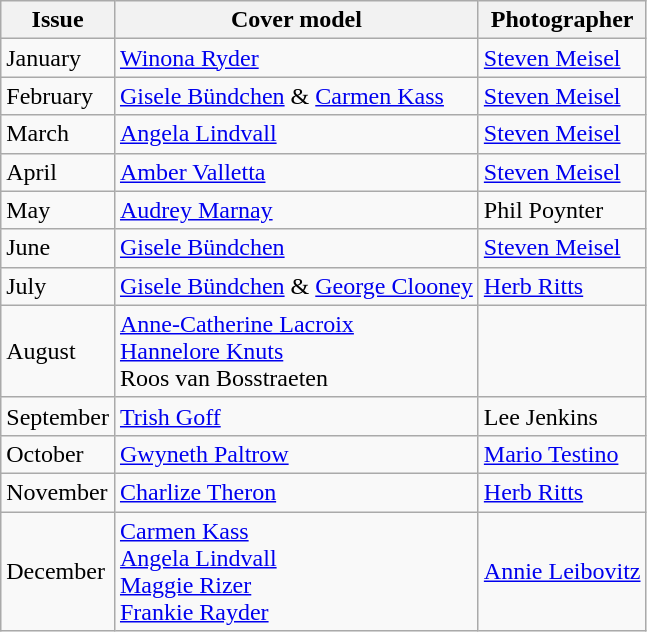<table class="sortable wikitable">
<tr>
<th>Issue</th>
<th>Cover model</th>
<th>Photographer</th>
</tr>
<tr>
<td>January</td>
<td><a href='#'>Winona Ryder</a></td>
<td><a href='#'>Steven Meisel</a></td>
</tr>
<tr>
<td>February</td>
<td><a href='#'>Gisele Bündchen</a> & <a href='#'>Carmen Kass</a></td>
<td><a href='#'>Steven Meisel</a></td>
</tr>
<tr>
<td>March</td>
<td><a href='#'>Angela Lindvall</a></td>
<td><a href='#'>Steven Meisel</a></td>
</tr>
<tr>
<td>April</td>
<td><a href='#'>Amber Valletta</a></td>
<td><a href='#'>Steven Meisel</a></td>
</tr>
<tr>
<td>May</td>
<td><a href='#'>Audrey Marnay</a></td>
<td>Phil Poynter</td>
</tr>
<tr>
<td>June</td>
<td><a href='#'>Gisele Bündchen</a></td>
<td><a href='#'>Steven Meisel</a></td>
</tr>
<tr>
<td>July</td>
<td><a href='#'>Gisele Bündchen</a> & <a href='#'>George Clooney</a></td>
<td><a href='#'>Herb Ritts</a></td>
</tr>
<tr>
<td>August</td>
<td><a href='#'>Anne-Catherine Lacroix</a><br><a href='#'>Hannelore Knuts</a><br>Roos van Bosstraeten</td>
<td></td>
</tr>
<tr>
<td>September</td>
<td><a href='#'>Trish Goff</a></td>
<td>Lee Jenkins</td>
</tr>
<tr>
<td>October</td>
<td><a href='#'>Gwyneth Paltrow</a></td>
<td><a href='#'>Mario Testino</a></td>
</tr>
<tr>
<td>November</td>
<td><a href='#'>Charlize Theron</a></td>
<td><a href='#'>Herb Ritts</a></td>
</tr>
<tr>
<td>December</td>
<td><a href='#'>Carmen Kass</a><br><a href='#'>Angela Lindvall</a><br><a href='#'>Maggie Rizer</a><br><a href='#'>Frankie Rayder</a></td>
<td><a href='#'>Annie Leibovitz</a></td>
</tr>
</table>
